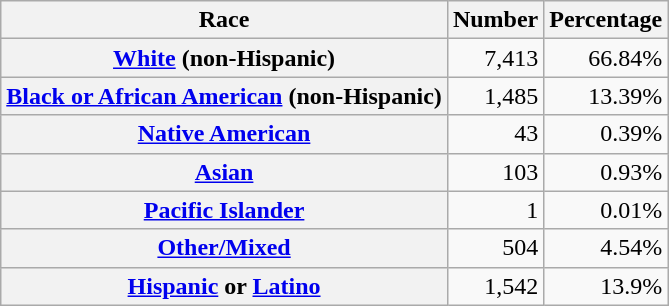<table class="wikitable" style="text-align:right">
<tr>
<th scope="col">Race</th>
<th scope="col">Number</th>
<th scope="col">Percentage</th>
</tr>
<tr>
<th scope="row"><a href='#'>White</a> (non-Hispanic)</th>
<td>7,413</td>
<td>66.84%</td>
</tr>
<tr>
<th scope="row"><a href='#'>Black or African American</a> (non-Hispanic)</th>
<td>1,485</td>
<td>13.39%</td>
</tr>
<tr>
<th scope="row"><a href='#'>Native American</a></th>
<td>43</td>
<td>0.39%</td>
</tr>
<tr>
<th scope="row"><a href='#'>Asian</a></th>
<td>103</td>
<td>0.93%</td>
</tr>
<tr>
<th scope="row"><a href='#'>Pacific Islander</a></th>
<td>1</td>
<td>0.01%</td>
</tr>
<tr>
<th scope="row"><a href='#'>Other/Mixed</a></th>
<td>504</td>
<td>4.54%</td>
</tr>
<tr>
<th scope="row"><a href='#'>Hispanic</a> or <a href='#'>Latino</a></th>
<td>1,542</td>
<td>13.9%</td>
</tr>
</table>
